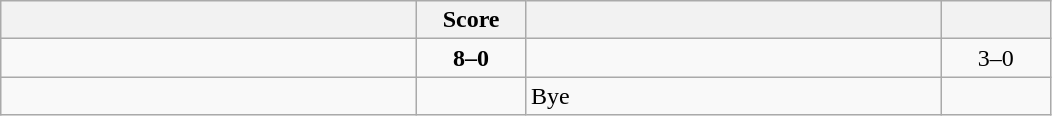<table class="wikitable" style="text-align: center; ">
<tr>
<th align="right" width="270"></th>
<th width="65">Score</th>
<th align="left" width="270"></th>
<th width="65"></th>
</tr>
<tr>
<td align="left"><strong></strong></td>
<td><strong>8–0</strong></td>
<td align="left"></td>
<td>3–0 <strong></strong></td>
</tr>
<tr>
<td align="left"><strong></strong></td>
<td></td>
<td align="left">Bye</td>
<td></td>
</tr>
</table>
